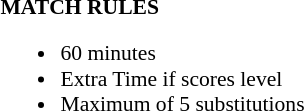<table width=100% style="font-size: 90%">
<tr>
<td><br><strong>MATCH RULES</strong><ul><li>60 minutes</li><li>Extra Time if scores level</li><li>Maximum of 5 substitutions</li></ul></td>
</tr>
</table>
